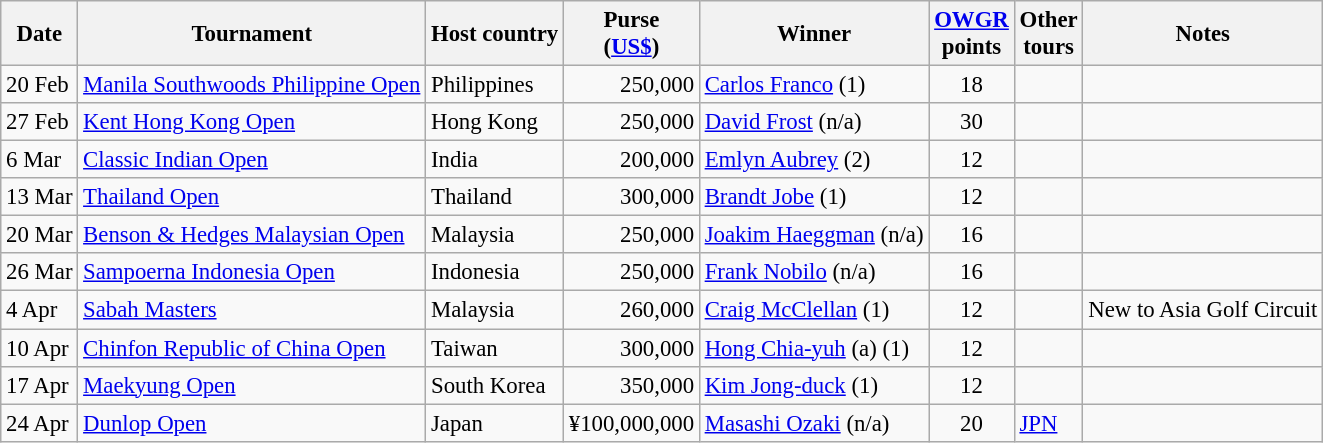<table class="wikitable" style="font-size:95%">
<tr>
<th>Date</th>
<th>Tournament</th>
<th>Host country</th>
<th>Purse<br>(<a href='#'>US$</a>)</th>
<th>Winner</th>
<th><a href='#'>OWGR</a><br>points</th>
<th>Other<br>tours</th>
<th>Notes</th>
</tr>
<tr>
<td>20 Feb</td>
<td><a href='#'>Manila Southwoods Philippine Open</a></td>
<td>Philippines</td>
<td align=right>250,000</td>
<td> <a href='#'>Carlos Franco</a> (1)</td>
<td align=center>18</td>
<td></td>
<td></td>
</tr>
<tr>
<td>27 Feb</td>
<td><a href='#'>Kent Hong Kong Open</a></td>
<td>Hong Kong</td>
<td align=right>250,000</td>
<td> <a href='#'>David Frost</a> (n/a)</td>
<td align=center>30</td>
<td></td>
<td></td>
</tr>
<tr>
<td>6 Mar</td>
<td><a href='#'>Classic Indian Open</a></td>
<td>India</td>
<td align=right>200,000</td>
<td> <a href='#'>Emlyn Aubrey</a> (2)</td>
<td align=center>12</td>
<td></td>
<td></td>
</tr>
<tr>
<td>13 Mar</td>
<td><a href='#'>Thailand Open</a></td>
<td>Thailand</td>
<td align=right>300,000</td>
<td> <a href='#'>Brandt Jobe</a> (1)</td>
<td align=center>12</td>
<td></td>
<td></td>
</tr>
<tr>
<td>20 Mar</td>
<td><a href='#'>Benson & Hedges Malaysian Open</a></td>
<td>Malaysia</td>
<td align=right>250,000</td>
<td> <a href='#'>Joakim Haeggman</a> (n/a)</td>
<td align=center>16</td>
<td></td>
<td></td>
</tr>
<tr>
<td>26 Mar</td>
<td><a href='#'>Sampoerna Indonesia Open</a></td>
<td>Indonesia</td>
<td align=right>250,000</td>
<td> <a href='#'>Frank Nobilo</a> (n/a)</td>
<td align=center>16</td>
<td></td>
<td></td>
</tr>
<tr>
<td>4 Apr</td>
<td><a href='#'>Sabah Masters</a></td>
<td>Malaysia</td>
<td align=right>260,000</td>
<td> <a href='#'>Craig McClellan</a> (1)</td>
<td align=center>12</td>
<td></td>
<td>New to Asia Golf Circuit</td>
</tr>
<tr>
<td>10 Apr</td>
<td><a href='#'>Chinfon Republic of China Open</a></td>
<td>Taiwan</td>
<td align=right>300,000</td>
<td> <a href='#'>Hong Chia-yuh</a> (a) (1)</td>
<td align=center>12</td>
<td></td>
<td></td>
</tr>
<tr>
<td>17 Apr</td>
<td><a href='#'>Maekyung Open</a></td>
<td>South Korea</td>
<td align=right>350,000</td>
<td> <a href='#'>Kim Jong-duck</a> (1)</td>
<td align=center>12</td>
<td></td>
<td></td>
</tr>
<tr>
<td>24 Apr</td>
<td><a href='#'>Dunlop Open</a></td>
<td>Japan</td>
<td align=right>¥100,000,000</td>
<td> <a href='#'>Masashi Ozaki</a> (n/a)</td>
<td align=center>20</td>
<td><a href='#'>JPN</a></td>
<td></td>
</tr>
</table>
